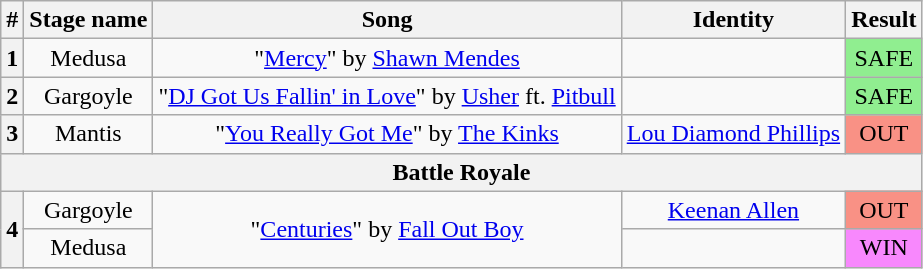<table class="wikitable plainrowheaders" style="text-align: center;">
<tr>
<th>#</th>
<th>Stage name</th>
<th>Song</th>
<th>Identity</th>
<th>Result</th>
</tr>
<tr>
<th>1</th>
<td>Medusa</td>
<td>"<a href='#'>Mercy</a>" by <a href='#'>Shawn Mendes</a></td>
<td></td>
<td bgcolor=lightgreen>SAFE</td>
</tr>
<tr>
<th>2</th>
<td>Gargoyle</td>
<td>"<a href='#'>DJ Got Us Fallin' in Love</a>" by <a href='#'>Usher</a> ft. <a href='#'>Pitbull</a></td>
<td></td>
<td bgcolor=lightgreen>SAFE</td>
</tr>
<tr>
<th>3</th>
<td>Mantis</td>
<td>"<a href='#'>You Really Got Me</a>" by <a href='#'>The Kinks</a></td>
<td><a href='#'>Lou Diamond Phillips</a></td>
<td bgcolor=#F99185>OUT</td>
</tr>
<tr>
<th colspan=5>Battle Royale</th>
</tr>
<tr>
<th rowspan=2>4</th>
<td>Gargoyle</td>
<td rowspan=2>"<a href='#'>Centuries</a>" by <a href='#'>Fall Out Boy</a></td>
<td><a href='#'>Keenan Allen</a></td>
<td bgcolor=#F99185>OUT</td>
</tr>
<tr>
<td>Medusa</td>
<td></td>
<td bgcolor="#F888FD">WIN</td>
</tr>
</table>
